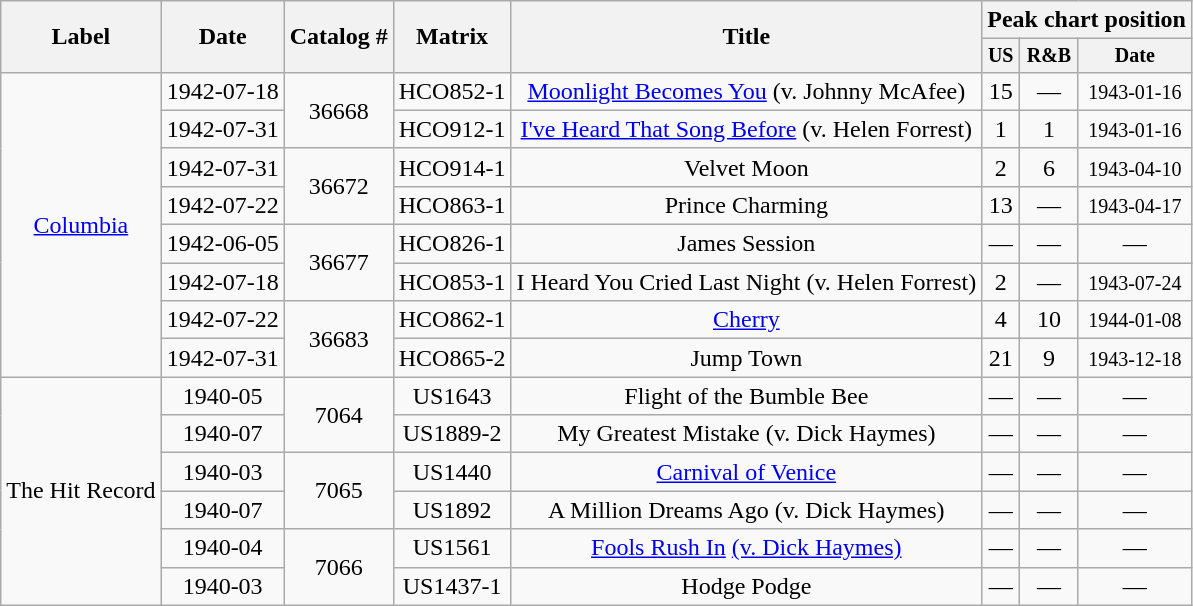<table class="wikitable sortable" style="text-align:center;">
<tr>
<th rowspan="2">Label</th>
<th rowspan="2">Date</th>
<th rowspan="2">Catalog #</th>
<th rowspan="2">Matrix</th>
<th rowspan="2">Title</th>
<th colspan="4">Peak chart position</th>
</tr>
<tr style="font-size:smaller;">
<th>US</th>
<th>R&B</th>
<th>Date</th>
</tr>
<tr>
<td rowspan="8"><a href='#'>Columbia</a></td>
<td>1942-07-18</td>
<td rowspan="2">36668</td>
<td>HCO852-1</td>
<td><a href='#'>Moonlight Becomes You</a> (v. Johnny McAfee)</td>
<td>15</td>
<td>—</td>
<td><small>1943-01-16</small></td>
</tr>
<tr>
<td>1942-07-31</td>
<td>HCO912-1</td>
<td><a href='#'>I've Heard That Song Before</a> (v. Helen Forrest)</td>
<td>1</td>
<td>1</td>
<td><small>1943-01-16</small></td>
</tr>
<tr>
<td>1942-07-31</td>
<td rowspan="2">36672</td>
<td>HCO914-1</td>
<td>Velvet Moon</td>
<td>2</td>
<td>6</td>
<td><small>1943-04-10</small></td>
</tr>
<tr>
<td>1942-07-22</td>
<td>HCO863-1</td>
<td>Prince Charming</td>
<td>13</td>
<td>—</td>
<td><small>1943-04-17</small></td>
</tr>
<tr>
<td>1942-06-05</td>
<td rowspan="2">36677</td>
<td>HCO826-1</td>
<td>James Session</td>
<td>—</td>
<td>—</td>
<td>—</td>
</tr>
<tr>
<td>1942-07-18</td>
<td>HCO853-1</td>
<td>I Heard You Cried Last Night (v. Helen Forrest)</td>
<td>2</td>
<td>—</td>
<td><small>1943-07-24</small></td>
</tr>
<tr>
<td>1942-07-22</td>
<td rowspan="2">36683</td>
<td>HCO862-1</td>
<td><a href='#'>Cherry</a></td>
<td>4</td>
<td>10</td>
<td><small>1944-01-08</small></td>
</tr>
<tr>
<td>1942-07-31</td>
<td>HCO865-2</td>
<td>Jump Town</td>
<td>21</td>
<td>9</td>
<td><small>1943-12-18</small></td>
</tr>
<tr>
<td rowspan="6">The Hit Record</td>
<td>1940-05</td>
<td rowspan="2">7064</td>
<td>US1643</td>
<td>Flight of the Bumble Bee</td>
<td>—</td>
<td>—</td>
<td>—</td>
</tr>
<tr>
<td>1940-07</td>
<td>US1889-2</td>
<td>My Greatest Mistake (v. Dick Haymes)</td>
<td>—</td>
<td>—</td>
<td>—</td>
</tr>
<tr>
<td>1940-03</td>
<td rowspan="2">7065</td>
<td>US1440</td>
<td><a href='#'>Carnival of Venice</a></td>
<td>—</td>
<td>—</td>
<td>—</td>
</tr>
<tr>
<td>1940-07</td>
<td>US1892</td>
<td>A Million Dreams Ago (v. Dick Haymes)</td>
<td>—</td>
<td>—</td>
<td>—</td>
</tr>
<tr>
<td>1940-04</td>
<td rowspan="2">7066</td>
<td>US1561</td>
<td><a href='#'>Fools Rush In</a> <a href='#'>(v. Dick Haymes)</a></td>
<td>—</td>
<td>—</td>
<td>—</td>
</tr>
<tr>
<td>1940-03</td>
<td>US1437-1</td>
<td>Hodge Podge</td>
<td>—</td>
<td>—</td>
<td>—</td>
</tr>
</table>
